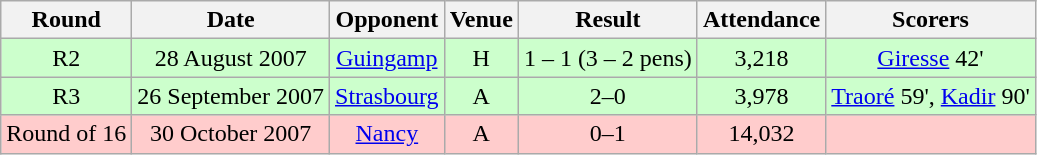<table class="wikitable" style="font-size:100%; text-align:center">
<tr>
<th>Round</th>
<th>Date</th>
<th>Opponent</th>
<th>Venue</th>
<th>Result</th>
<th>Attendance</th>
<th>Scorers</th>
</tr>
<tr style="background-color: #CCFFCC;">
<td>R2</td>
<td>28 August 2007</td>
<td><a href='#'>Guingamp</a></td>
<td>H</td>
<td>1 – 1 (3 – 2 pens)</td>
<td>3,218</td>
<td><a href='#'>Giresse</a> 42'</td>
</tr>
<tr style="background-color: #CCFFCC;">
<td>R3</td>
<td>26 September 2007</td>
<td><a href='#'>Strasbourg</a></td>
<td>A</td>
<td>2–0</td>
<td>3,978</td>
<td><a href='#'>Traoré</a> 59', <a href='#'>Kadir</a> 90'</td>
</tr>
<tr style="background-color: #FFCCCC;">
<td>Round of 16</td>
<td>30 October 2007</td>
<td><a href='#'>Nancy</a></td>
<td>A</td>
<td>0–1</td>
<td>14,032</td>
<td></td>
</tr>
</table>
